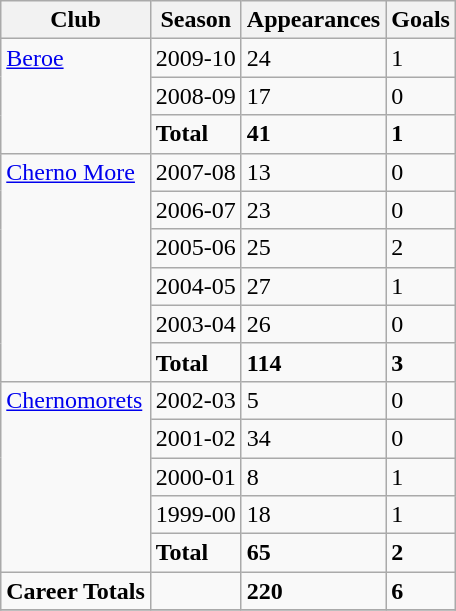<table class="wikitable">
<tr>
<th rowspan="1">Club</th>
<th rowspan="1">Season</th>
<th rowspan="1">Appearances</th>
<th rowspan="1">Goals</th>
</tr>
<tr>
<td rowspan="3" valign=top><a href='#'>Beroe</a></td>
<td>2009-10</td>
<td>24</td>
<td>1</td>
</tr>
<tr>
<td>2008-09</td>
<td>17</td>
<td>0</td>
</tr>
<tr>
<td><strong>Total</strong></td>
<td><strong>41</strong></td>
<td><strong>1</strong></td>
</tr>
<tr>
<td rowspan="6" valign=top><a href='#'>Cherno More</a></td>
<td>2007-08</td>
<td>13</td>
<td>0</td>
</tr>
<tr>
<td>2006-07</td>
<td>23</td>
<td>0</td>
</tr>
<tr>
<td>2005-06</td>
<td>25</td>
<td>2</td>
</tr>
<tr>
<td>2004-05</td>
<td>27</td>
<td>1</td>
</tr>
<tr>
<td>2003-04</td>
<td>26</td>
<td>0</td>
</tr>
<tr>
<td><strong>Total</strong></td>
<td><strong>114</strong></td>
<td><strong>3</strong></td>
</tr>
<tr>
<td rowspan="5" valign=top><a href='#'>Chernomorets</a></td>
<td>2002-03</td>
<td>5</td>
<td>0</td>
</tr>
<tr>
<td>2001-02</td>
<td>34</td>
<td>0</td>
</tr>
<tr>
<td>2000-01</td>
<td>8</td>
<td>1</td>
</tr>
<tr>
<td>1999-00</td>
<td>18</td>
<td>1</td>
</tr>
<tr>
<td><strong>Total</strong></td>
<td><strong>65</strong></td>
<td><strong>2</strong></td>
</tr>
<tr>
<td rowspan="1" valign=top><strong>Career Totals</strong></td>
<td></td>
<td><strong>220</strong></td>
<td><strong>6</strong></td>
</tr>
<tr>
</tr>
</table>
